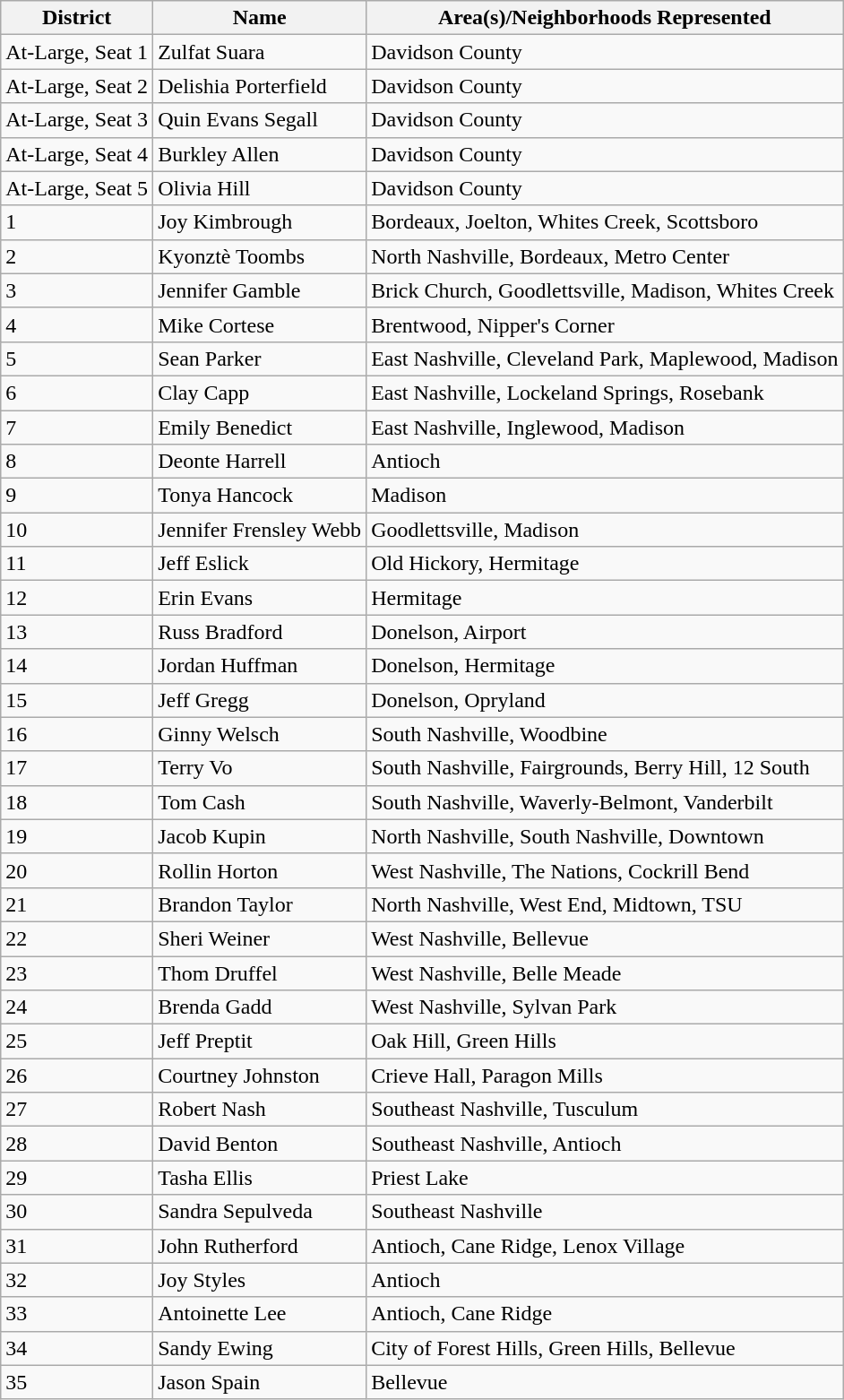<table class="wikitable">
<tr>
<th>District</th>
<th>Name</th>
<th>Area(s)/Neighborhoods Represented</th>
</tr>
<tr>
<td>At-Large, Seat 1</td>
<td>Zulfat Suara</td>
<td>Davidson County</td>
</tr>
<tr>
<td>At-Large, Seat 2</td>
<td>Delishia Porterfield</td>
<td>Davidson County</td>
</tr>
<tr>
<td>At-Large, Seat 3</td>
<td>Quin Evans Segall</td>
<td>Davidson County</td>
</tr>
<tr>
<td>At-Large, Seat 4</td>
<td>Burkley Allen</td>
<td>Davidson County</td>
</tr>
<tr>
<td>At-Large, Seat 5</td>
<td>Olivia Hill</td>
<td>Davidson County</td>
</tr>
<tr>
<td>1</td>
<td>Joy Kimbrough</td>
<td>Bordeaux, Joelton, Whites Creek, Scottsboro</td>
</tr>
<tr>
<td>2</td>
<td>Kyonztè Toombs</td>
<td>North Nashville, Bordeaux, Metro Center</td>
</tr>
<tr>
<td>3</td>
<td>Jennifer Gamble</td>
<td>Brick Church, Goodlettsville, Madison, Whites Creek</td>
</tr>
<tr>
<td>4</td>
<td>Mike Cortese</td>
<td>Brentwood, Nipper's Corner</td>
</tr>
<tr>
<td>5</td>
<td>Sean Parker</td>
<td>East Nashville, Cleveland Park, Maplewood, Madison</td>
</tr>
<tr>
<td>6</td>
<td>Clay Capp</td>
<td>East Nashville, Lockeland Springs, Rosebank</td>
</tr>
<tr>
<td>7</td>
<td>Emily Benedict</td>
<td>East Nashville, Inglewood, Madison</td>
</tr>
<tr>
<td>8</td>
<td>Deonte Harrell</td>
<td>Antioch</td>
</tr>
<tr>
<td>9</td>
<td>Tonya Hancock</td>
<td>Madison</td>
</tr>
<tr>
<td>10</td>
<td>Jennifer Frensley Webb</td>
<td>Goodlettsville, Madison</td>
</tr>
<tr>
<td>11</td>
<td>Jeff Eslick</td>
<td>Old Hickory, Hermitage</td>
</tr>
<tr>
<td>12</td>
<td>Erin Evans</td>
<td>Hermitage</td>
</tr>
<tr>
<td>13</td>
<td>Russ Bradford</td>
<td>Donelson, Airport</td>
</tr>
<tr>
<td>14</td>
<td>Jordan Huffman</td>
<td>Donelson, Hermitage</td>
</tr>
<tr>
<td>15</td>
<td>Jeff Gregg</td>
<td>Donelson, Opryland</td>
</tr>
<tr>
<td>16</td>
<td>Ginny Welsch</td>
<td>South Nashville, Woodbine</td>
</tr>
<tr>
<td>17</td>
<td>Terry Vo</td>
<td>South Nashville, Fairgrounds, Berry Hill, 12 South</td>
</tr>
<tr>
<td>18</td>
<td>Tom Cash</td>
<td>South Nashville, Waverly-Belmont, Vanderbilt</td>
</tr>
<tr>
<td>19</td>
<td>Jacob Kupin</td>
<td>North Nashville, South Nashville, Downtown</td>
</tr>
<tr>
<td>20</td>
<td>Rollin Horton</td>
<td>West Nashville, The Nations, Cockrill Bend</td>
</tr>
<tr>
<td>21</td>
<td>Brandon Taylor</td>
<td>North Nashville, West End, Midtown, TSU</td>
</tr>
<tr>
<td>22</td>
<td>Sheri Weiner</td>
<td>West Nashville, Bellevue</td>
</tr>
<tr>
<td>23</td>
<td>Thom Druffel</td>
<td>West Nashville, Belle Meade</td>
</tr>
<tr>
<td>24</td>
<td>Brenda Gadd</td>
<td>West Nashville, Sylvan Park</td>
</tr>
<tr>
<td>25</td>
<td>Jeff Preptit</td>
<td>Oak Hill, Green Hills</td>
</tr>
<tr>
<td>26</td>
<td>Courtney Johnston</td>
<td>Crieve Hall, Paragon Mills</td>
</tr>
<tr>
<td>27</td>
<td>Robert Nash</td>
<td>Southeast Nashville, Tusculum</td>
</tr>
<tr>
<td>28</td>
<td>David Benton</td>
<td>Southeast Nashville, Antioch</td>
</tr>
<tr>
<td>29</td>
<td>Tasha Ellis</td>
<td>Priest Lake</td>
</tr>
<tr>
<td>30</td>
<td>Sandra Sepulveda</td>
<td>Southeast Nashville</td>
</tr>
<tr>
<td>31</td>
<td>John Rutherford</td>
<td>Antioch, Cane Ridge, Lenox Village</td>
</tr>
<tr>
<td>32</td>
<td>Joy Styles</td>
<td>Antioch</td>
</tr>
<tr>
<td>33</td>
<td>Antoinette Lee</td>
<td>Antioch, Cane Ridge</td>
</tr>
<tr>
<td>34</td>
<td>Sandy Ewing</td>
<td>City of Forest Hills, Green Hills, Bellevue</td>
</tr>
<tr>
<td>35</td>
<td>Jason Spain</td>
<td>Bellevue</td>
</tr>
</table>
